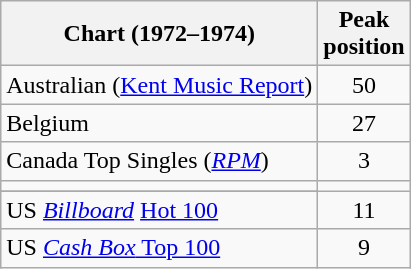<table class="wikitable sortable">
<tr>
<th align="left">Chart (1972–1974)</th>
<th align="left">Peak<br>position</th>
</tr>
<tr>
<td>Australian (<a href='#'>Kent Music Report</a>)</td>
<td style="text-align:center;">50</td>
</tr>
<tr>
<td>Belgium</td>
<td style="text-align:center;">27</td>
</tr>
<tr>
<td align="left">Canada Top Singles (<em><a href='#'>RPM</a></em>)</td>
<td style="text-align:center;">3</td>
</tr>
<tr>
<td></td>
</tr>
<tr>
</tr>
<tr>
</tr>
<tr>
<td>US <em><a href='#'>Billboard</a></em> <a href='#'>Hot 100</a></td>
<td style="text-align:center;">11</td>
</tr>
<tr>
<td>US <a href='#'><em>Cash Box</em> Top 100</a></td>
<td style="text-align:center;">9</td>
</tr>
</table>
